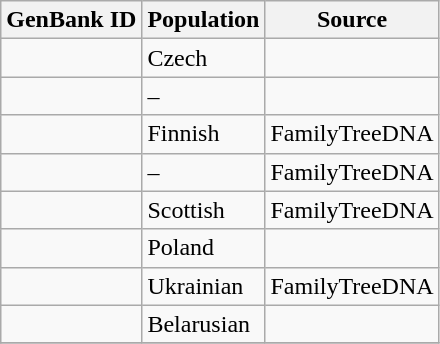<table class="wikitable sortable">
<tr>
<th scope="col">GenBank ID</th>
<th scope="col">Population</th>
<th scope="col">Source</th>
</tr>
<tr>
<td></td>
<td>Czech</td>
<td></td>
</tr>
<tr>
<td></td>
<td>–</td>
<td></td>
</tr>
<tr>
<td></td>
<td>Finnish</td>
<td>FamilyTreeDNA</td>
</tr>
<tr>
<td></td>
<td>–</td>
<td>FamilyTreeDNA</td>
</tr>
<tr>
<td></td>
<td>Scottish</td>
<td>FamilyTreeDNA</td>
</tr>
<tr>
<td></td>
<td>Poland</td>
<td></td>
</tr>
<tr>
<td></td>
<td>Ukrainian</td>
<td>FamilyTreeDNA</td>
</tr>
<tr>
<td></td>
<td>Belarusian</td>
<td></td>
</tr>
<tr>
</tr>
</table>
